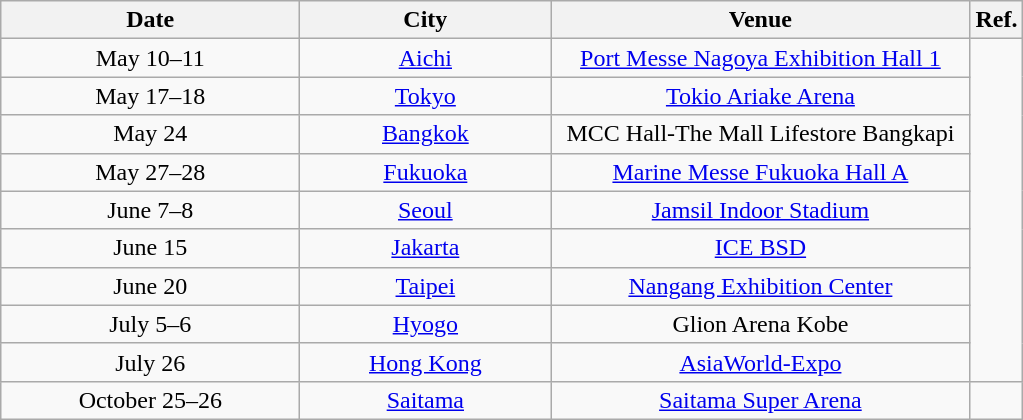<table class="wikitable" style="text-align:center;">
<tr>
<th scope="col" style="width:12em;">Date</th>
<th scope="col" style="width:10em;">City</th>
<th scope="col" style="width:17em;">Venue</th>
<th>Ref.</th>
</tr>
<tr>
<td>May 10–11</td>
<td><a href='#'>Aichi</a></td>
<td><a href='#'>Port Messe Nagoya Exhibition Hall 1</a></td>
<td rowspan="9"></td>
</tr>
<tr>
<td>May 17–18</td>
<td><a href='#'>Tokyo</a></td>
<td><a href='#'>Tokio Ariake Arena</a></td>
</tr>
<tr>
<td>May 24</td>
<td><a href='#'>Bangkok</a></td>
<td>MCC Hall-The Mall Lifestore Bangkapi</td>
</tr>
<tr>
<td>May 27–28</td>
<td><a href='#'>Fukuoka</a></td>
<td><a href='#'>Marine Messe Fukuoka Hall A</a></td>
</tr>
<tr>
<td>June 7–8</td>
<td><a href='#'>Seoul</a></td>
<td><a href='#'>Jamsil Indoor Stadium</a></td>
</tr>
<tr>
<td>June 15</td>
<td><a href='#'>Jakarta</a></td>
<td><a href='#'>ICE BSD</a></td>
</tr>
<tr>
<td>June 20</td>
<td><a href='#'>Taipei</a></td>
<td><a href='#'>Nangang Exhibition Center</a></td>
</tr>
<tr>
<td>July 5–6</td>
<td><a href='#'>Hyogo</a></td>
<td>Glion Arena Kobe</td>
</tr>
<tr>
<td>July 26</td>
<td><a href='#'>Hong Kong</a></td>
<td><a href='#'>AsiaWorld-Expo</a></td>
</tr>
<tr>
<td>October 25–26</td>
<td><a href='#'>Saitama</a></td>
<td><a href='#'>Saitama Super Arena</a></td>
<td></td>
</tr>
</table>
